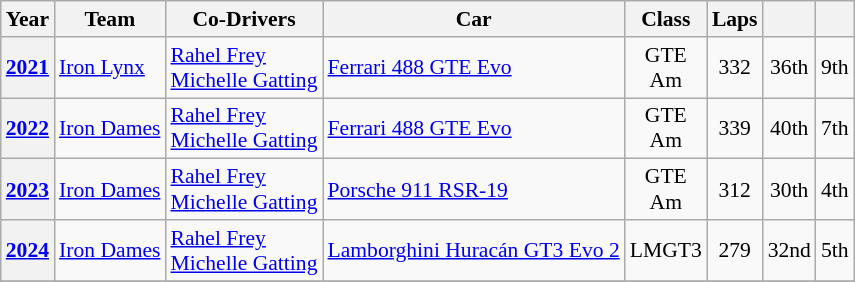<table class="wikitable" style="text-align:center; font-size:90%">
<tr>
<th>Year</th>
<th>Team</th>
<th>Co-Drivers</th>
<th>Car</th>
<th>Class</th>
<th>Laps</th>
<th></th>
<th></th>
</tr>
<tr>
<th><a href='#'>2021</a></th>
<td align="left"nowrap> <a href='#'>Iron Lynx</a></td>
<td align="left"nowrap> <a href='#'>Rahel Frey</a><br> <a href='#'>Michelle Gatting</a></td>
<td align="left"nowrap><a href='#'>Ferrari 488 GTE Evo</a></td>
<td>GTE<br>Am</td>
<td>332</td>
<td>36th</td>
<td>9th</td>
</tr>
<tr>
<th><a href='#'>2022</a></th>
<td align="left"nowrap> <a href='#'>Iron Dames</a></td>
<td align="left"nowrap> <a href='#'>Rahel Frey</a><br> <a href='#'>Michelle Gatting</a></td>
<td align="left"nowrap><a href='#'>Ferrari 488 GTE Evo</a></td>
<td>GTE<br>Am</td>
<td>339</td>
<td>40th</td>
<td>7th</td>
</tr>
<tr>
<th><a href='#'>2023</a></th>
<td align="left"nowrap> <a href='#'>Iron Dames</a></td>
<td align="left"nowrap> <a href='#'>Rahel Frey</a><br> <a href='#'>Michelle Gatting</a></td>
<td align="left"nowrap><a href='#'>Porsche 911 RSR-19</a></td>
<td>GTE<br>Am</td>
<td>312</td>
<td>30th</td>
<td>4th</td>
</tr>
<tr>
<th><a href='#'>2024</a></th>
<td align="left"nowrap> <a href='#'>Iron Dames</a></td>
<td align="left"nowrap> <a href='#'>Rahel Frey</a><br> <a href='#'>Michelle Gatting</a></td>
<td align="left"nowrap><a href='#'>Lamborghini Huracán GT3 Evo 2</a></td>
<td>LMGT3</td>
<td>279</td>
<td>32nd</td>
<td>5th</td>
</tr>
<tr>
</tr>
</table>
